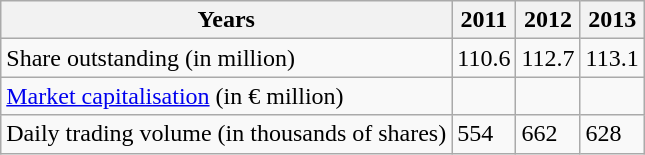<table class="wikitable" border="3">
<tr>
<th>Years</th>
<th>2011</th>
<th>2012</th>
<th>2013</th>
</tr>
<tr ---->
<td>Share outstanding  (in million)</td>
<td>110.6</td>
<td>112.7</td>
<td>113.1</td>
</tr>
<tr ---->
<td><a href='#'>Market capitalisation</a> (in € million)</td>
<td></td>
<td></td>
<td></td>
</tr>
<tr ---->
<td>Daily trading volume (in thousands of shares)</td>
<td>554</td>
<td>662</td>
<td>628</td>
</tr>
</table>
